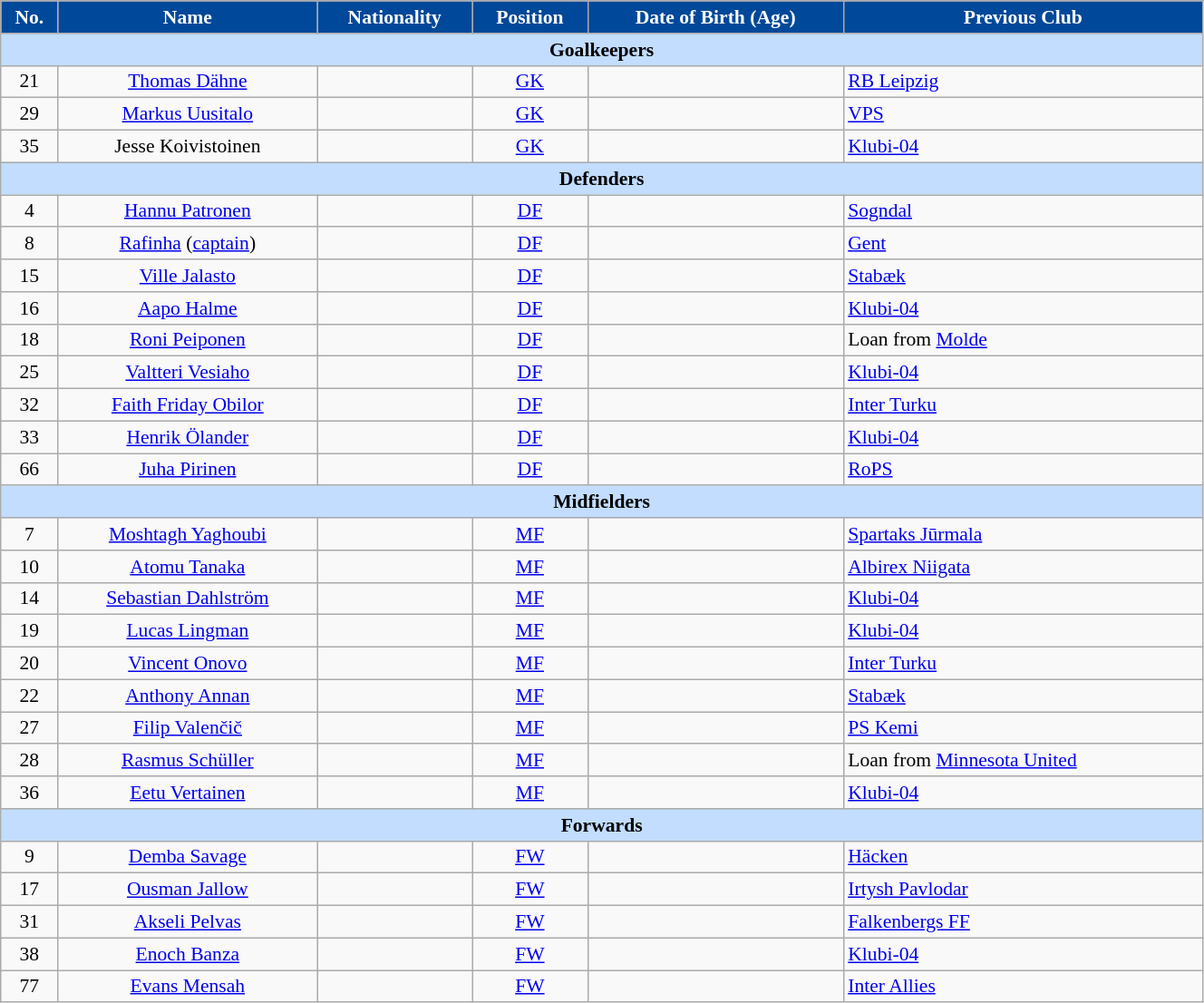<table class="wikitable" style="text-align:center; font-size:90%; width:70%;">
<tr>
<th style="background:#004899; color:white; text-align:center;">No.</th>
<th style="background:#004899; color:white; text-align:center;">Name</th>
<th style="background:#004899; color:white; text-align:center;">Nationality</th>
<th style="background:#004899; color:white; text-align:center;">Position</th>
<th style="background:#004899; color:white; text-align:center;">Date of Birth (Age)</th>
<th style="background:#004899; color:white; text-align:center;">Previous Club</th>
</tr>
<tr>
<th colspan="6" style="background:#c2ddff; color:black; text-align:center;">Goalkeepers</th>
</tr>
<tr>
<td>21</td>
<td><a href='#'>Thomas Dähne</a></td>
<td></td>
<td><a href='#'>GK</a></td>
<td></td>
<td align=left> <a href='#'>RB Leipzig</a></td>
</tr>
<tr>
<td>29</td>
<td><a href='#'>Markus Uusitalo</a></td>
<td></td>
<td><a href='#'>GK</a></td>
<td></td>
<td align=left> <a href='#'>VPS</a></td>
</tr>
<tr>
<td>35</td>
<td>Jesse Koivistoinen</td>
<td></td>
<td><a href='#'>GK</a></td>
<td></td>
<td align=left> <a href='#'>Klubi-04</a></td>
</tr>
<tr>
<th colspan="6" style="background:#c2ddff; color:black; text-align:center;">Defenders</th>
</tr>
<tr>
<td>4</td>
<td><a href='#'>Hannu Patronen</a></td>
<td></td>
<td><a href='#'>DF</a></td>
<td></td>
<td align=left> <a href='#'>Sogndal</a></td>
</tr>
<tr>
<td>8</td>
<td><a href='#'>Rafinha</a> (<a href='#'>captain</a>)</td>
<td></td>
<td><a href='#'>DF</a></td>
<td></td>
<td align=left> <a href='#'>Gent</a></td>
</tr>
<tr>
<td>15</td>
<td><a href='#'>Ville Jalasto</a></td>
<td></td>
<td><a href='#'>DF</a></td>
<td></td>
<td align=left> <a href='#'>Stabæk</a></td>
</tr>
<tr>
<td>16</td>
<td><a href='#'>Aapo Halme</a></td>
<td></td>
<td><a href='#'>DF</a></td>
<td></td>
<td align=left> <a href='#'>Klubi-04</a></td>
</tr>
<tr>
<td>18</td>
<td><a href='#'>Roni Peiponen</a></td>
<td></td>
<td><a href='#'>DF</a></td>
<td></td>
<td align=left>Loan from  <a href='#'>Molde</a></td>
</tr>
<tr>
<td>25</td>
<td><a href='#'>Valtteri Vesiaho</a></td>
<td></td>
<td><a href='#'>DF</a></td>
<td></td>
<td align=left> <a href='#'>Klubi-04</a></td>
</tr>
<tr>
<td>32</td>
<td><a href='#'>Faith Friday Obilor</a></td>
<td></td>
<td><a href='#'>DF</a></td>
<td></td>
<td align=left> <a href='#'>Inter Turku</a></td>
</tr>
<tr>
<td>33</td>
<td><a href='#'>Henrik Ölander</a></td>
<td></td>
<td><a href='#'>DF</a></td>
<td></td>
<td align=left> <a href='#'>Klubi-04</a></td>
</tr>
<tr>
<td>66</td>
<td><a href='#'>Juha Pirinen</a></td>
<td></td>
<td><a href='#'>DF</a></td>
<td></td>
<td align=left> <a href='#'>RoPS</a></td>
</tr>
<tr>
<th colspan="6" style="background:#c2ddff; color:black; text-align:center;">Midfielders</th>
</tr>
<tr>
<td>7</td>
<td><a href='#'>Moshtagh Yaghoubi</a></td>
<td></td>
<td><a href='#'>MF</a></td>
<td></td>
<td align=left> <a href='#'>Spartaks Jūrmala</a></td>
</tr>
<tr>
<td>10</td>
<td><a href='#'>Atomu Tanaka</a></td>
<td></td>
<td><a href='#'>MF</a></td>
<td></td>
<td align=left> <a href='#'>Albirex Niigata</a></td>
</tr>
<tr>
<td>14</td>
<td><a href='#'>Sebastian Dahlström</a></td>
<td></td>
<td><a href='#'>MF</a></td>
<td></td>
<td align=left> <a href='#'>Klubi-04</a></td>
</tr>
<tr>
<td>19</td>
<td><a href='#'>Lucas Lingman</a></td>
<td></td>
<td><a href='#'>MF</a></td>
<td></td>
<td align=left> <a href='#'>Klubi-04</a></td>
</tr>
<tr>
<td>20</td>
<td><a href='#'>Vincent Onovo</a></td>
<td></td>
<td><a href='#'>MF</a></td>
<td></td>
<td align=left> <a href='#'>Inter Turku</a></td>
</tr>
<tr>
<td>22</td>
<td><a href='#'>Anthony Annan</a></td>
<td></td>
<td><a href='#'>MF</a></td>
<td></td>
<td align=left> <a href='#'>Stabæk</a></td>
</tr>
<tr>
<td>27</td>
<td><a href='#'>Filip Valenčič</a></td>
<td></td>
<td><a href='#'>MF</a></td>
<td></td>
<td align=left> <a href='#'>PS Kemi</a></td>
</tr>
<tr>
<td>28</td>
<td><a href='#'>Rasmus Schüller</a></td>
<td></td>
<td><a href='#'>MF</a></td>
<td></td>
<td align=left>Loan from  <a href='#'>Minnesota United</a></td>
</tr>
<tr>
<td>36</td>
<td><a href='#'>Eetu Vertainen</a></td>
<td></td>
<td><a href='#'>MF</a></td>
<td></td>
<td align=left> <a href='#'>Klubi-04</a></td>
</tr>
<tr>
<th colspan="6" style="background:#c2ddff; color:black; text-align:center;">Forwards</th>
</tr>
<tr>
<td>9</td>
<td><a href='#'>Demba Savage</a></td>
<td></td>
<td><a href='#'>FW</a></td>
<td></td>
<td align=left> <a href='#'>Häcken</a></td>
</tr>
<tr>
<td>17</td>
<td><a href='#'>Ousman Jallow</a></td>
<td></td>
<td><a href='#'>FW</a></td>
<td></td>
<td align=left> <a href='#'>Irtysh Pavlodar</a></td>
</tr>
<tr>
<td>31</td>
<td><a href='#'>Akseli Pelvas</a></td>
<td></td>
<td><a href='#'>FW</a></td>
<td></td>
<td align=left> <a href='#'>Falkenbergs FF</a></td>
</tr>
<tr>
<td>38</td>
<td><a href='#'>Enoch Banza</a></td>
<td></td>
<td><a href='#'>FW</a></td>
<td></td>
<td align=left> <a href='#'>Klubi-04</a></td>
</tr>
<tr>
<td>77</td>
<td><a href='#'>Evans Mensah</a></td>
<td></td>
<td><a href='#'>FW</a></td>
<td></td>
<td align=left> <a href='#'>Inter Allies</a></td>
</tr>
</table>
